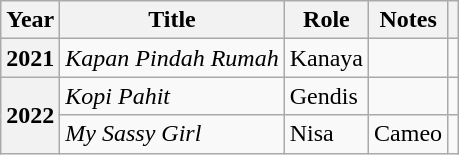<table class="wikitable plainrowheaders sortable">
<tr>
<th scope="col">Year</th>
<th scope="col">Title</th>
<th scope="col">Role</th>
<th scope="col" class="unsortable">Notes</th>
<th></th>
</tr>
<tr>
<th scope="row">2021</th>
<td><em>Kapan Pindah Rumah</em></td>
<td>Kanaya</td>
<td></td>
<td></td>
</tr>
<tr>
<th scope="row" rowspan=2>2022</th>
<td><em>Kopi Pahit</em></td>
<td>Gendis</td>
<td></td>
<td></td>
</tr>
<tr>
<td><em>My Sassy Girl</em></td>
<td>Nisa</td>
<td>Cameo</td>
<td></td>
</tr>
</table>
